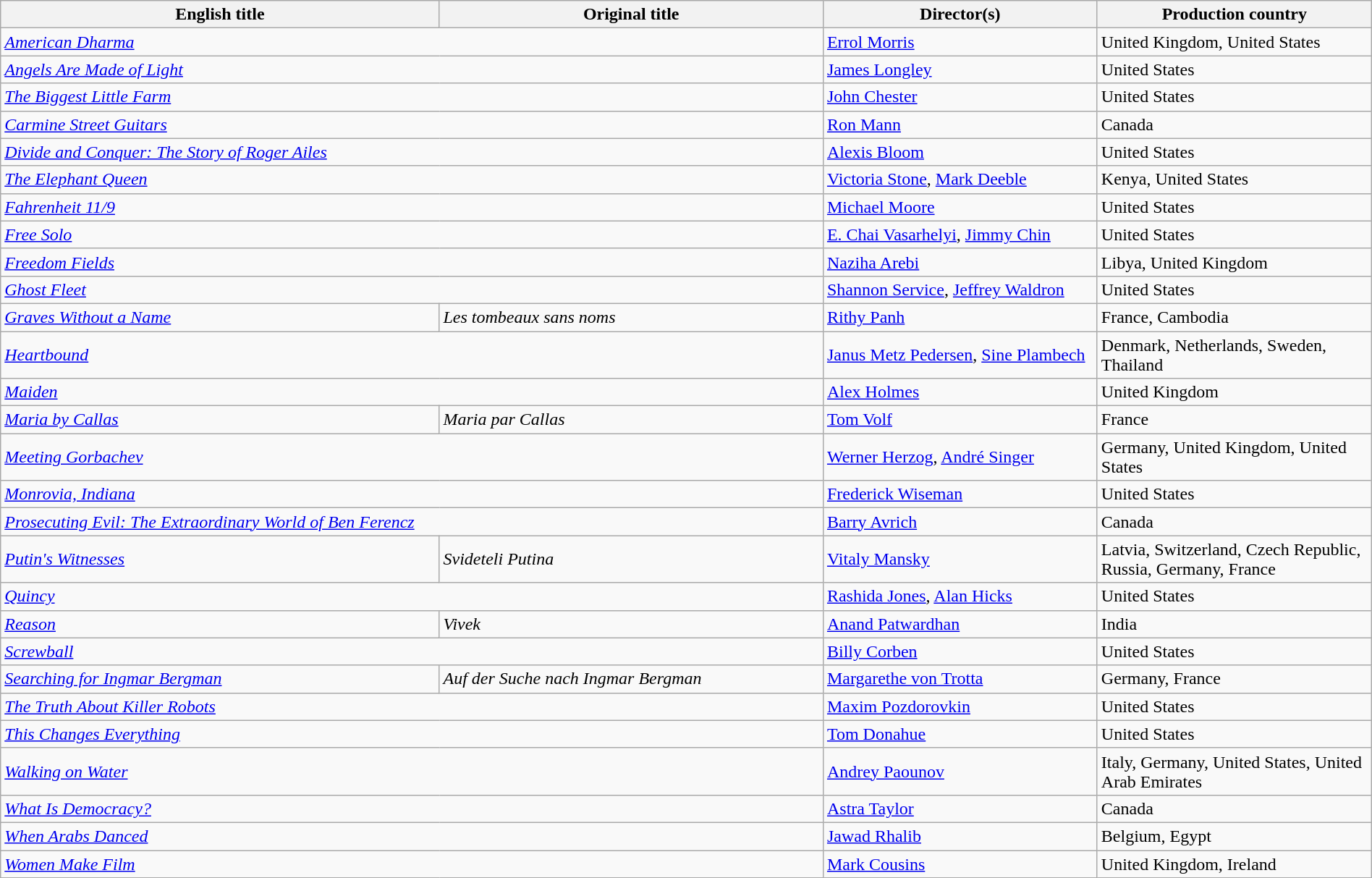<table class="wikitable" width=100%>
<tr>
<th scope="col" width="32%">English title</th>
<th scope="col" width="28%">Original title</th>
<th scope="col" width="20%">Director(s)</th>
<th scope="col" width="20%">Production country</th>
</tr>
<tr>
<td colspan=2><em><a href='#'>American Dharma</a></em></td>
<td><a href='#'>Errol Morris</a></td>
<td>United Kingdom, United States</td>
</tr>
<tr>
<td colspan=2><em><a href='#'>Angels Are Made of Light</a></em></td>
<td><a href='#'>James Longley</a></td>
<td>United States</td>
</tr>
<tr>
<td colspan=2><em><a href='#'>The Biggest Little Farm</a></em></td>
<td><a href='#'>John Chester</a></td>
<td>United States</td>
</tr>
<tr>
<td colspan=2><em><a href='#'>Carmine Street Guitars</a></em></td>
<td><a href='#'>Ron Mann</a></td>
<td>Canada</td>
</tr>
<tr>
<td colspan=2><em><a href='#'>Divide and Conquer: The Story of Roger Ailes</a></em></td>
<td><a href='#'>Alexis Bloom</a></td>
<td>United States</td>
</tr>
<tr>
<td colspan=2><em><a href='#'>The Elephant Queen</a></em></td>
<td><a href='#'>Victoria Stone</a>, <a href='#'>Mark Deeble</a></td>
<td>Kenya, United States</td>
</tr>
<tr>
<td colspan=2><em><a href='#'>Fahrenheit 11/9</a></em></td>
<td><a href='#'>Michael Moore</a></td>
<td>United States</td>
</tr>
<tr>
<td colspan=2><em><a href='#'>Free Solo</a></em></td>
<td><a href='#'>E. Chai Vasarhelyi</a>, <a href='#'>Jimmy Chin</a></td>
<td>United States</td>
</tr>
<tr>
<td colspan=2><em><a href='#'>Freedom Fields</a></em></td>
<td><a href='#'>Naziha Arebi</a></td>
<td>Libya, United Kingdom</td>
</tr>
<tr>
<td colspan=2><em><a href='#'>Ghost Fleet</a></em></td>
<td><a href='#'>Shannon Service</a>, <a href='#'>Jeffrey Waldron</a></td>
<td>United States</td>
</tr>
<tr>
<td><em><a href='#'>Graves Without a Name</a></em></td>
<td><em>Les tombeaux sans noms</em></td>
<td><a href='#'>Rithy Panh</a></td>
<td>France, Cambodia</td>
</tr>
<tr>
<td colspan=2><em><a href='#'>Heartbound</a></em></td>
<td><a href='#'>Janus Metz Pedersen</a>, <a href='#'>Sine Plambech</a></td>
<td>Denmark, Netherlands, Sweden, Thailand</td>
</tr>
<tr>
<td colspan=2><em><a href='#'>Maiden</a></em></td>
<td><a href='#'>Alex Holmes</a></td>
<td>United Kingdom</td>
</tr>
<tr>
<td><em><a href='#'>Maria by Callas</a></em></td>
<td><em>Maria par Callas</em></td>
<td><a href='#'>Tom Volf</a></td>
<td>France</td>
</tr>
<tr>
<td colspan=2><em><a href='#'>Meeting Gorbachev</a></em></td>
<td><a href='#'>Werner Herzog</a>, <a href='#'>André Singer</a></td>
<td>Germany, United Kingdom, United States</td>
</tr>
<tr>
<td colspan=2><em><a href='#'>Monrovia, Indiana</a></em></td>
<td><a href='#'>Frederick Wiseman</a></td>
<td>United States</td>
</tr>
<tr>
<td colspan=2><em><a href='#'>Prosecuting Evil: The Extraordinary World of Ben Ferencz</a></em></td>
<td><a href='#'>Barry Avrich</a></td>
<td>Canada</td>
</tr>
<tr>
<td><em><a href='#'>Putin's Witnesses</a></em></td>
<td><em>Svideteli Putina</em></td>
<td><a href='#'>Vitaly Mansky</a></td>
<td>Latvia, Switzerland, Czech Republic, Russia, Germany, France</td>
</tr>
<tr>
<td colspan=2><em><a href='#'>Quincy</a></em></td>
<td><a href='#'>Rashida Jones</a>, <a href='#'>Alan Hicks</a></td>
<td>United States</td>
</tr>
<tr>
<td><em><a href='#'>Reason</a></em></td>
<td><em>Vivek</em></td>
<td><a href='#'>Anand Patwardhan</a></td>
<td>India</td>
</tr>
<tr>
<td colspan=2><em><a href='#'>Screwball</a></em></td>
<td><a href='#'>Billy Corben</a></td>
<td>United States</td>
</tr>
<tr>
<td><em><a href='#'>Searching for Ingmar Bergman</a></em></td>
<td><em>Auf der Suche nach Ingmar Bergman</em></td>
<td><a href='#'>Margarethe von Trotta</a></td>
<td>Germany, France</td>
</tr>
<tr>
<td colspan=2><em><a href='#'>The Truth About Killer Robots</a></em></td>
<td><a href='#'>Maxim Pozdorovkin</a></td>
<td>United States</td>
</tr>
<tr>
<td colspan=2><em><a href='#'>This Changes Everything</a></em></td>
<td><a href='#'>Tom Donahue</a></td>
<td>United States</td>
</tr>
<tr>
<td colspan=2><em><a href='#'>Walking on Water</a></em></td>
<td><a href='#'>Andrey Paounov</a></td>
<td>Italy, Germany, United States, United Arab Emirates</td>
</tr>
<tr>
<td colspan=2><em><a href='#'>What Is Democracy?</a></em></td>
<td><a href='#'>Astra Taylor</a></td>
<td>Canada</td>
</tr>
<tr>
<td colspan=2><em><a href='#'>When Arabs Danced</a></em></td>
<td><a href='#'>Jawad Rhalib</a></td>
<td>Belgium, Egypt</td>
</tr>
<tr>
<td colspan=2><em><a href='#'>Women Make Film</a></em></td>
<td><a href='#'>Mark Cousins</a></td>
<td>United Kingdom, Ireland</td>
</tr>
</table>
